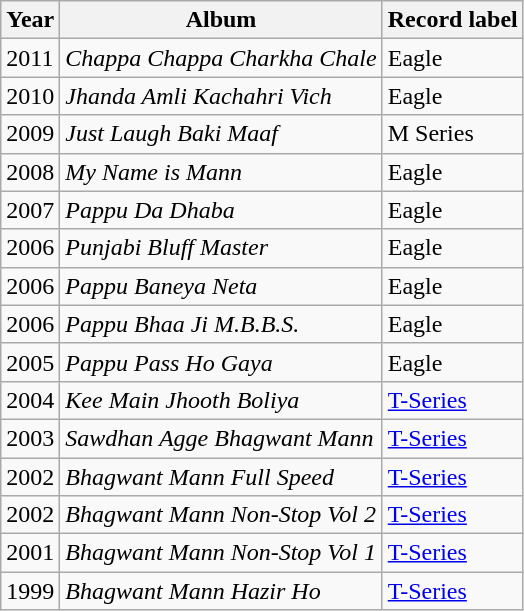<table class="wikitable">
<tr>
<th>Year</th>
<th>Album</th>
<th>Record label</th>
</tr>
<tr>
<td>2011</td>
<td><em>Chappa Chappa Charkha Chale</em></td>
<td>Eagle</td>
</tr>
<tr>
<td>2010</td>
<td><em>Jhanda Amli Kachahri Vich</em></td>
<td>Eagle</td>
</tr>
<tr>
<td>2009</td>
<td><em>Just Laugh Baki Maaf</em></td>
<td>M Series</td>
</tr>
<tr>
<td>2008</td>
<td><em>My Name is Mann</em></td>
<td>Eagle</td>
</tr>
<tr>
<td>2007</td>
<td><em>Pappu Da Dhaba</em></td>
<td>Eagle</td>
</tr>
<tr>
<td>2006</td>
<td><em>Punjabi Bluff Master</em></td>
<td>Eagle</td>
</tr>
<tr>
<td>2006</td>
<td><em>Pappu Baneya Neta</em></td>
<td>Eagle</td>
</tr>
<tr>
<td>2006</td>
<td><em>Pappu Bhaa Ji M.B.B.S.</em></td>
<td>Eagle</td>
</tr>
<tr>
<td>2005</td>
<td><em>Pappu Pass Ho Gaya</em></td>
<td>Eagle</td>
</tr>
<tr>
<td>2004</td>
<td><em>Kee Main Jhooth Boliya</em></td>
<td><a href='#'>T-Series</a></td>
</tr>
<tr>
<td>2003</td>
<td><em>Sawdhan Agge Bhagwant Mann</em></td>
<td><a href='#'>T-Series</a></td>
</tr>
<tr>
<td>2002</td>
<td><em>Bhagwant Mann Full Speed</em></td>
<td><a href='#'>T-Series</a></td>
</tr>
<tr>
<td>2002</td>
<td><em>Bhagwant Mann Non-Stop Vol 2</em></td>
<td><a href='#'>T-Series</a></td>
</tr>
<tr>
<td>2001</td>
<td><em>Bhagwant Mann Non-Stop Vol 1</em></td>
<td><a href='#'>T-Series</a></td>
</tr>
<tr>
<td>1999</td>
<td><em>Bhagwant Mann Hazir Ho</em></td>
<td><a href='#'>T-Series</a></td>
</tr>
</table>
